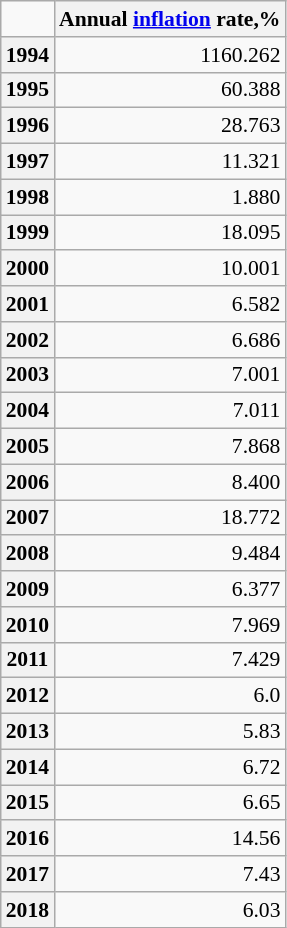<table class="wikitable collapsible autocollapse" style="font-size: 90%">
<tr>
<td></td>
<th scope="col" style="text-align: right;">Annual <a href='#'>inflation</a> rate,%</th>
</tr>
<tr>
<th scope="row">1994</th>
<td style="text-align: right;">1160.262</td>
</tr>
<tr>
<th scope="row">1995</th>
<td style="text-align: right;">60.388</td>
</tr>
<tr>
<th scope="row">1996</th>
<td style="text-align: right;">28.763</td>
</tr>
<tr>
<th scope="row">1997</th>
<td style="text-align: right;">11.321</td>
</tr>
<tr>
<th scope="row">1998</th>
<td style="text-align: right;">1.880</td>
</tr>
<tr>
<th scope="row">1999</th>
<td style="text-align: right;">18.095</td>
</tr>
<tr>
<th scope="row">2000</th>
<td style="text-align: right;">10.001</td>
</tr>
<tr>
<th scope="row">2001</th>
<td style="text-align: right;">6.582</td>
</tr>
<tr>
<th scope="row">2002</th>
<td style="text-align: right;">6.686</td>
</tr>
<tr>
<th scope="row">2003</th>
<td style="text-align: right;">7.001</td>
</tr>
<tr>
<th scope="row">2004</th>
<td style="text-align: right;">7.011</td>
</tr>
<tr>
<th scope="row">2005</th>
<td style="text-align: right;">7.868</td>
</tr>
<tr>
<th scope="row">2006</th>
<td style="text-align: right;">8.400</td>
</tr>
<tr>
<th scope="row">2007</th>
<td style="text-align: right;">18.772</td>
</tr>
<tr>
<th scope="row">2008</th>
<td style="text-align: right;">9.484</td>
</tr>
<tr>
<th scope="row">2009</th>
<td style="text-align: right;">6.377</td>
</tr>
<tr>
<th scope="row">2010</th>
<td style="text-align: right;">7.969</td>
</tr>
<tr>
<th scope="row">2011</th>
<td style="text-align: right;">7.429</td>
</tr>
<tr>
<th scope="row">2012</th>
<td style="text-align: right;">6.0</td>
</tr>
<tr>
<th scope="row">2013</th>
<td style="text-align: right;">5.83</td>
</tr>
<tr>
<th scope="row">2014</th>
<td style="text-align: right;">6.72</td>
</tr>
<tr>
<th scope="row">2015</th>
<td style="text-align: right;">6.65</td>
</tr>
<tr>
<th scope="row">2016</th>
<td style="text-align: right;">14.56</td>
</tr>
<tr>
<th scope="row">2017</th>
<td style="text-align: right;">7.43</td>
</tr>
<tr>
<th scope="row">2018</th>
<td style="text-align: right;">6.03</td>
</tr>
</table>
